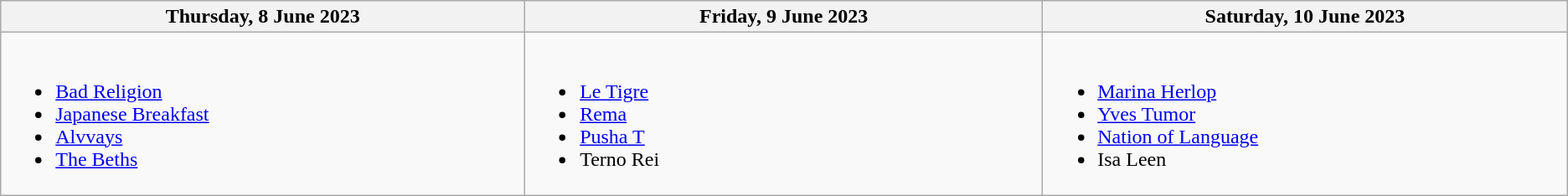<table class="wikitable">
<tr>
<th width="500">Thursday, 8 June 2023</th>
<th width="500">Friday, 9 June 2023</th>
<th width="500">Saturday, 10 June 2023</th>
</tr>
<tr valign="top">
<td><br><ul><li><a href='#'>Bad Religion</a></li><li><a href='#'>Japanese Breakfast</a></li><li><a href='#'>Alvvays</a></li><li><a href='#'>The Beths</a></li></ul></td>
<td><br><ul><li><a href='#'>Le Tigre</a></li><li><a href='#'>Rema</a></li><li><a href='#'>Pusha T</a></li><li>Terno Rei</li></ul></td>
<td><br><ul><li><a href='#'>Marina Herlop</a></li><li><a href='#'>Yves Tumor</a></li><li><a href='#'>Nation of Language</a></li><li>Isa Leen</li></ul></td>
</tr>
</table>
